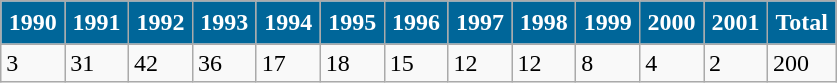<table class="wikitable">
<tr>
<th style="color:#fff; font-weight:bold; background:#069; padding:0.3em;">1990</th>
<th style="color:#fff; font-weight:bold; background:#069; padding:0.3em;">1991</th>
<th style="color:#fff; font-weight:bold; background:#069; padding:0.3em;">1992</th>
<th style="color:#fff; font-weight:bold; background:#069; padding:0.3em;">1993</th>
<th style="color:#fff; font-weight:bold; background:#069; padding:0.3em;">1994</th>
<th style="color:#fff; font-weight:bold; background:#069; padding:0.3em;">1995</th>
<th style="color:#fff; font-weight:bold; background:#069; padding:0.3em;">1996</th>
<th style="color:#fff; font-weight:bold; background:#069; padding:0.3em;">1997</th>
<th style="color:#fff; font-weight:bold; background:#069; padding:0.3em;">1998</th>
<th style="color:#fff; font-weight:bold; background:#069; padding:0.3em;">1999</th>
<th style="color:#fff; font-weight:bold; background:#069; padding:0.3em;">2000</th>
<th style="color:#fff; font-weight:bold; background:#069; padding:0.3em;">2001</th>
<th style="color:#fff; font-weight:bold; background:#069; padding:0.3em;">Total</th>
</tr>
<tr>
<td>3</td>
<td>31</td>
<td>42</td>
<td>36</td>
<td>17</td>
<td>18</td>
<td>15</td>
<td>12</td>
<td>12</td>
<td>8</td>
<td>4</td>
<td>2</td>
<td>200</td>
</tr>
</table>
